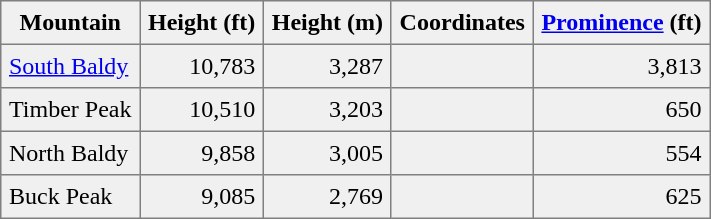<table border=1 cellspacing=0 cellpadding=5 style="border-collapse: collapse; background:#f0f0f0;">
<tr>
<th>Mountain</th>
<th>Height (ft)</th>
<th>Height (m)</th>
<th>Coordinates</th>
<th><a href='#'>Prominence</a> (ft)</th>
</tr>
<tr>
<td><a href='#'>South Baldy</a></td>
<td align=right>10,783</td>
<td align=right>3,287</td>
<td></td>
<td align=right>3,813</td>
</tr>
<tr>
<td>Timber Peak</td>
<td align=right>10,510</td>
<td align=right>3,203</td>
<td></td>
<td align=right>650</td>
</tr>
<tr>
<td>North Baldy</td>
<td align=right>9,858</td>
<td align=right>3,005</td>
<td></td>
<td align=right>554</td>
</tr>
<tr>
<td>Buck Peak</td>
<td align=right>9,085</td>
<td align=right>2,769</td>
<td></td>
<td align=right>625</td>
</tr>
</table>
